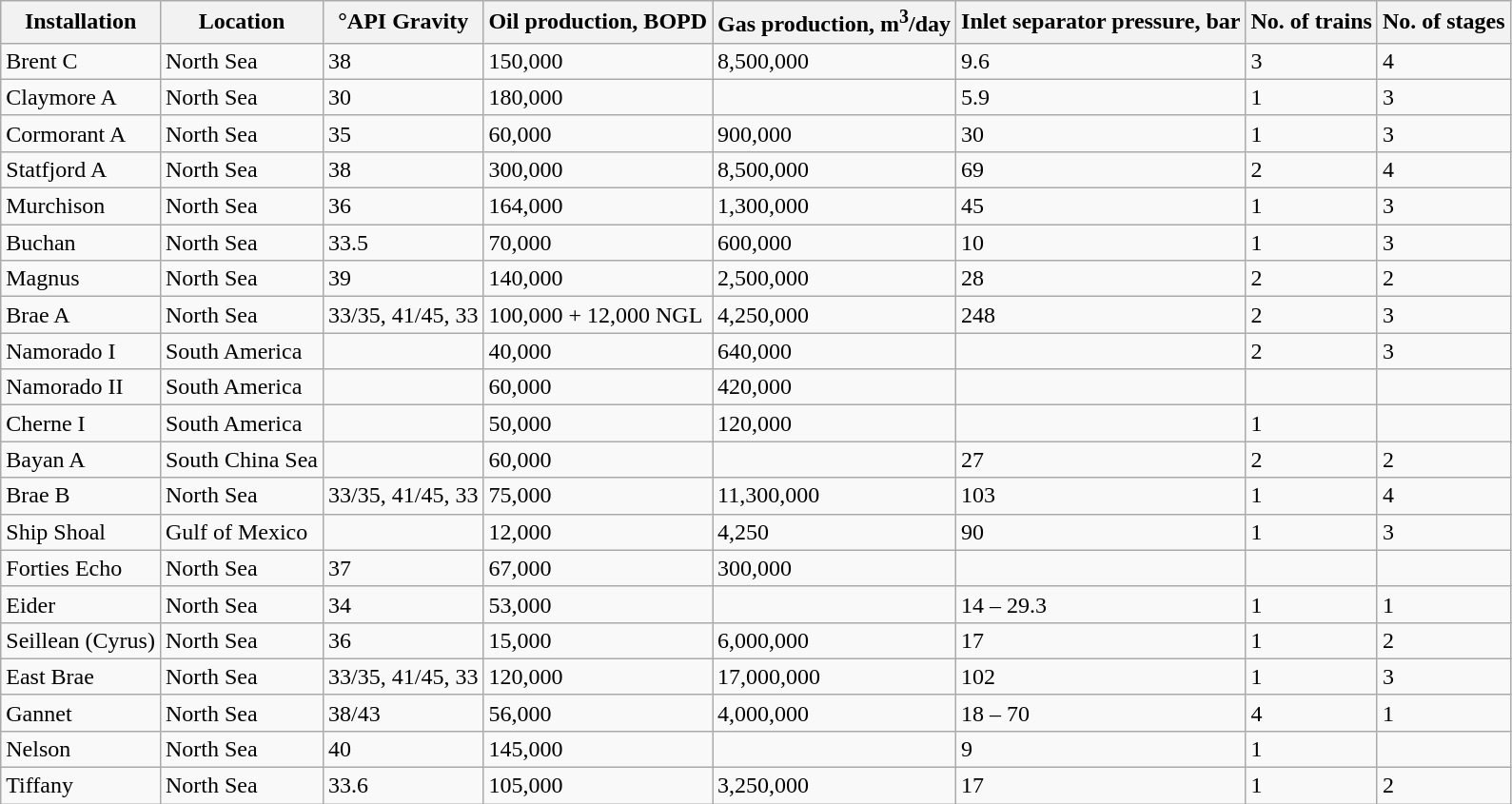<table class="wikitable">
<tr>
<th>Installation</th>
<th>Location</th>
<th>°API Gravity</th>
<th>Oil production, BOPD</th>
<th>Gas production, m<sup>3</sup>/day</th>
<th>Inlet separator pressure, bar</th>
<th>No. of trains</th>
<th>No. of stages</th>
</tr>
<tr>
<td>Brent C</td>
<td>North Sea</td>
<td>38</td>
<td>150,000</td>
<td>8,500,000</td>
<td>9.6</td>
<td>3</td>
<td>4</td>
</tr>
<tr>
<td>Claymore A</td>
<td>North Sea</td>
<td>30</td>
<td>180,000</td>
<td></td>
<td>5.9</td>
<td>1</td>
<td>3</td>
</tr>
<tr>
<td>Cormorant A</td>
<td>North Sea</td>
<td>35</td>
<td>60,000</td>
<td>900,000</td>
<td>30</td>
<td>1</td>
<td>3</td>
</tr>
<tr>
<td>Statfjord A</td>
<td>North Sea</td>
<td>38</td>
<td>300,000</td>
<td>8,500,000</td>
<td>69</td>
<td>2</td>
<td>4</td>
</tr>
<tr>
<td>Murchison</td>
<td>North Sea</td>
<td>36</td>
<td>164,000</td>
<td>1,300,000</td>
<td>45</td>
<td>1</td>
<td>3</td>
</tr>
<tr>
<td>Buchan</td>
<td>North Sea</td>
<td>33.5</td>
<td>70,000</td>
<td>600,000</td>
<td>10</td>
<td>1</td>
<td>3</td>
</tr>
<tr>
<td>Magnus</td>
<td>North Sea</td>
<td>39</td>
<td>140,000</td>
<td>2,500,000</td>
<td>28</td>
<td>2</td>
<td>2</td>
</tr>
<tr>
<td>Brae A</td>
<td>North Sea</td>
<td>33/35, 41/45, 33</td>
<td>100,000 + 12,000 NGL</td>
<td>4,250,000</td>
<td>248</td>
<td>2</td>
<td>3</td>
</tr>
<tr>
<td>Namorado I</td>
<td>South America</td>
<td></td>
<td>40,000</td>
<td>640,000</td>
<td></td>
<td>2</td>
<td>3</td>
</tr>
<tr>
<td>Namorado II</td>
<td>South America</td>
<td></td>
<td>60,000</td>
<td>420,000</td>
<td></td>
<td></td>
<td></td>
</tr>
<tr>
<td>Cherne I</td>
<td>South America</td>
<td></td>
<td>50,000</td>
<td>120,000</td>
<td></td>
<td>1</td>
<td></td>
</tr>
<tr>
<td>Bayan A</td>
<td>South China Sea</td>
<td></td>
<td>60,000</td>
<td></td>
<td>27</td>
<td>2</td>
<td>2</td>
</tr>
<tr>
<td>Brae B</td>
<td>North Sea</td>
<td>33/35, 41/45, 33</td>
<td>75,000</td>
<td>11,300,000</td>
<td>103</td>
<td>1</td>
<td>4</td>
</tr>
<tr>
<td>Ship Shoal</td>
<td>Gulf of Mexico</td>
<td></td>
<td>12,000</td>
<td>4,250</td>
<td>90</td>
<td>1</td>
<td>3</td>
</tr>
<tr>
<td>Forties Echo</td>
<td>North Sea</td>
<td>37</td>
<td>67,000</td>
<td>300,000</td>
<td></td>
<td></td>
<td></td>
</tr>
<tr>
<td>Eider</td>
<td>North Sea</td>
<td>34</td>
<td>53,000</td>
<td></td>
<td>14 – 29.3</td>
<td>1</td>
<td>1</td>
</tr>
<tr>
<td>Seillean (Cyrus)</td>
<td>North Sea</td>
<td>36</td>
<td>15,000</td>
<td>6,000,000</td>
<td>17</td>
<td>1</td>
<td>2</td>
</tr>
<tr>
<td>East Brae</td>
<td>North Sea</td>
<td>33/35, 41/45, 33</td>
<td>120,000</td>
<td>17,000,000</td>
<td>102</td>
<td>1</td>
<td>3</td>
</tr>
<tr>
<td>Gannet</td>
<td>North Sea</td>
<td>38/43</td>
<td>56,000</td>
<td>4,000,000</td>
<td>18 – 70</td>
<td>4</td>
<td>1</td>
</tr>
<tr>
<td>Nelson</td>
<td>North Sea</td>
<td>40</td>
<td>145,000</td>
<td></td>
<td>9</td>
<td>1</td>
<td></td>
</tr>
<tr>
<td>Tiffany</td>
<td>North Sea</td>
<td>33.6</td>
<td>105,000</td>
<td>3,250,000</td>
<td>17</td>
<td>1</td>
<td>2</td>
</tr>
</table>
